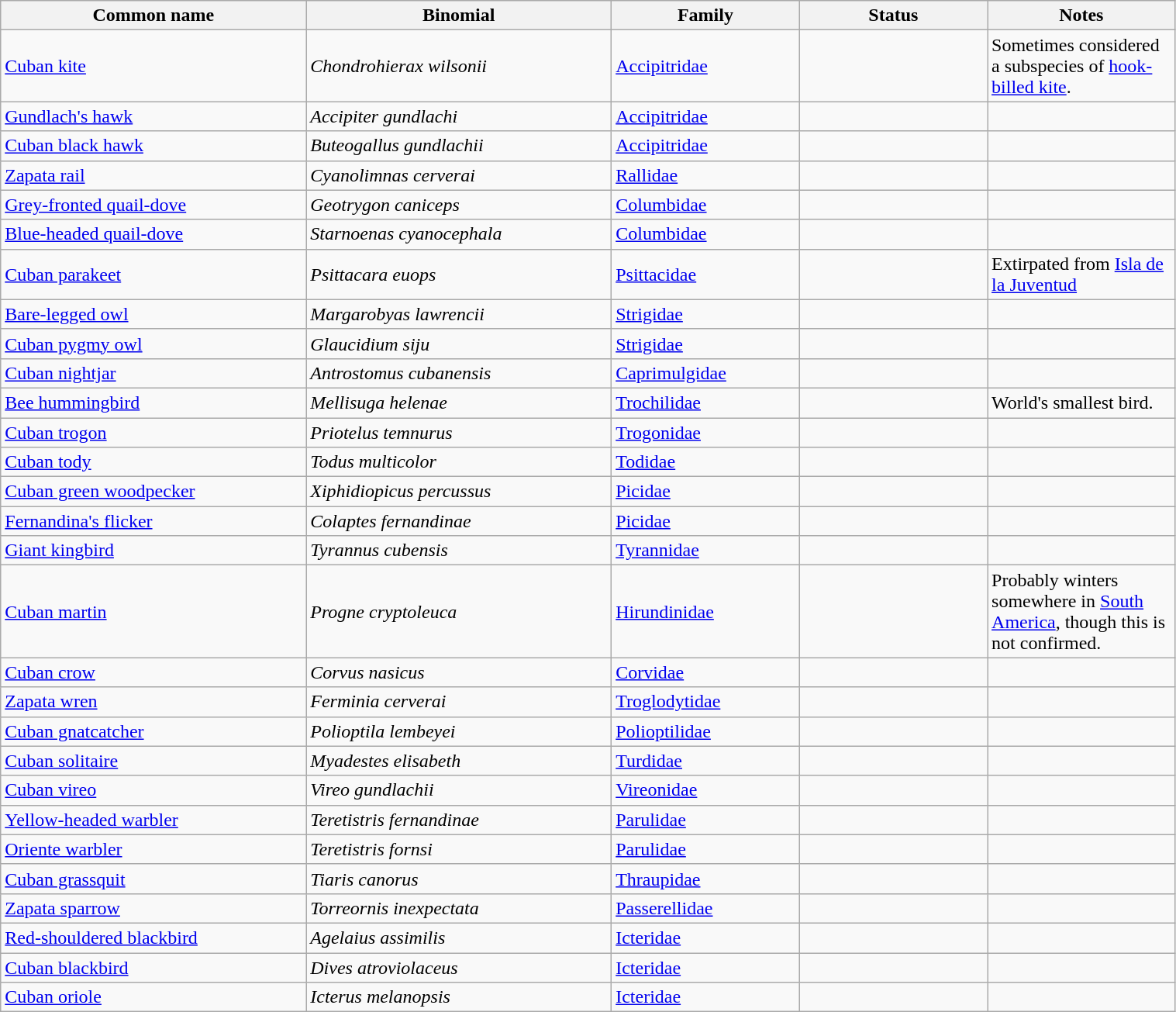<table width=80% class="wikitable">
<tr>
<th width=26%>Common name</th>
<th width=26%>Binomial</th>
<th width=16%>Family</th>
<th width=16%>Status</th>
<th width=16%>Notes</th>
</tr>
<tr>
<td><a href='#'>Cuban kite</a></td>
<td><em>Chondrohierax wilsonii</em></td>
<td><a href='#'>Accipitridae</a></td>
<td></td>
<td>Sometimes considered a subspecies of <a href='#'>hook-billed kite</a>.</td>
</tr>
<tr>
<td><a href='#'>Gundlach's hawk</a></td>
<td><em>Accipiter gundlachi</em></td>
<td><a href='#'>Accipitridae</a></td>
<td></td>
<td></td>
</tr>
<tr>
<td><a href='#'>Cuban black hawk</a></td>
<td><em>Buteogallus gundlachii</em></td>
<td><a href='#'>Accipitridae</a></td>
<td></td>
<td></td>
</tr>
<tr>
<td><a href='#'>Zapata rail</a></td>
<td><em>Cyanolimnas cerverai</em></td>
<td><a href='#'>Rallidae</a></td>
<td></td>
<td></td>
</tr>
<tr>
<td><a href='#'>Grey-fronted quail-dove</a></td>
<td><em>Geotrygon caniceps</em></td>
<td><a href='#'>Columbidae</a></td>
<td></td>
<td></td>
</tr>
<tr>
<td><a href='#'>Blue-headed quail-dove</a></td>
<td><em>Starnoenas cyanocephala</em></td>
<td><a href='#'>Columbidae</a></td>
<td></td>
<td></td>
</tr>
<tr>
<td><a href='#'>Cuban parakeet</a></td>
<td><em>Psittacara euops</em></td>
<td><a href='#'>Psittacidae</a></td>
<td></td>
<td>Extirpated from <a href='#'>Isla de la Juventud</a></td>
</tr>
<tr>
<td><a href='#'>Bare-legged owl</a></td>
<td><em>Margarobyas lawrencii</em></td>
<td><a href='#'>Strigidae</a></td>
<td></td>
<td></td>
</tr>
<tr>
<td><a href='#'>Cuban pygmy owl</a></td>
<td><em>Glaucidium siju</em></td>
<td><a href='#'>Strigidae</a></td>
<td></td>
<td></td>
</tr>
<tr>
<td><a href='#'>Cuban nightjar</a></td>
<td><em>Antrostomus cubanensis</em></td>
<td><a href='#'>Caprimulgidae</a></td>
<td></td>
<td></td>
</tr>
<tr>
<td><a href='#'>Bee hummingbird</a></td>
<td><em>Mellisuga helenae</em></td>
<td><a href='#'>Trochilidae</a></td>
<td></td>
<td>World's smallest bird.</td>
</tr>
<tr>
<td><a href='#'>Cuban trogon</a></td>
<td><em>Priotelus temnurus</em></td>
<td><a href='#'>Trogonidae</a></td>
<td></td>
<td></td>
</tr>
<tr>
<td><a href='#'>Cuban tody</a></td>
<td><em>Todus multicolor</em></td>
<td><a href='#'>Todidae</a></td>
<td></td>
<td></td>
</tr>
<tr>
<td><a href='#'>Cuban green woodpecker</a></td>
<td><em>Xiphidiopicus percussus</em></td>
<td><a href='#'>Picidae</a></td>
<td></td>
<td></td>
</tr>
<tr>
<td><a href='#'>Fernandina's flicker</a></td>
<td><em>Colaptes fernandinae</em></td>
<td><a href='#'>Picidae</a></td>
<td></td>
<td></td>
</tr>
<tr>
<td><a href='#'>Giant kingbird</a></td>
<td><em>Tyrannus cubensis</em></td>
<td><a href='#'>Tyrannidae</a></td>
<td></td>
<td></td>
</tr>
<tr>
<td><a href='#'>Cuban martin</a></td>
<td><em>Progne cryptoleuca</em></td>
<td><a href='#'>Hirundinidae</a></td>
<td></td>
<td>Probably winters somewhere in <a href='#'>South America</a>, though this is not confirmed.</td>
</tr>
<tr>
<td><a href='#'>Cuban crow</a></td>
<td><em>Corvus nasicus</em></td>
<td><a href='#'>Corvidae</a></td>
<td></td>
<td></td>
</tr>
<tr>
<td><a href='#'>Zapata wren</a></td>
<td><em>Ferminia cerverai</em></td>
<td><a href='#'>Troglodytidae</a></td>
<td></td>
<td></td>
</tr>
<tr>
<td><a href='#'>Cuban gnatcatcher</a></td>
<td><em>Polioptila lembeyei</em></td>
<td><a href='#'>Polioptilidae</a></td>
<td></td>
<td></td>
</tr>
<tr>
<td><a href='#'>Cuban solitaire</a></td>
<td><em>Myadestes elisabeth</em></td>
<td><a href='#'>Turdidae</a></td>
<td></td>
<td></td>
</tr>
<tr>
<td><a href='#'>Cuban vireo</a></td>
<td><em>Vireo gundlachii</em></td>
<td><a href='#'>Vireonidae</a></td>
<td></td>
<td></td>
</tr>
<tr>
<td><a href='#'>Yellow-headed warbler</a></td>
<td><em>Teretistris fernandinae</em></td>
<td><a href='#'>Parulidae</a></td>
<td></td>
<td></td>
</tr>
<tr>
<td><a href='#'>Oriente warbler</a></td>
<td><em>Teretistris fornsi</em></td>
<td><a href='#'>Parulidae</a></td>
<td></td>
<td></td>
</tr>
<tr>
<td><a href='#'>Cuban grassquit</a></td>
<td><em>Tiaris canorus</em></td>
<td><a href='#'>Thraupidae</a></td>
<td></td>
<td></td>
</tr>
<tr>
<td><a href='#'>Zapata sparrow</a></td>
<td><em>Torreornis inexpectata</em></td>
<td><a href='#'>Passerellidae</a></td>
<td></td>
<td></td>
</tr>
<tr>
<td><a href='#'>Red-shouldered blackbird</a></td>
<td><em>Agelaius assimilis</em></td>
<td><a href='#'>Icteridae</a></td>
<td></td>
<td></td>
</tr>
<tr>
<td><a href='#'>Cuban blackbird</a></td>
<td><em>Dives atroviolaceus</em></td>
<td><a href='#'>Icteridae</a></td>
<td></td>
<td></td>
</tr>
<tr>
<td><a href='#'>Cuban oriole</a></td>
<td><em>Icterus melanopsis</em></td>
<td><a href='#'>Icteridae</a></td>
<td></td>
<td></td>
</tr>
</table>
